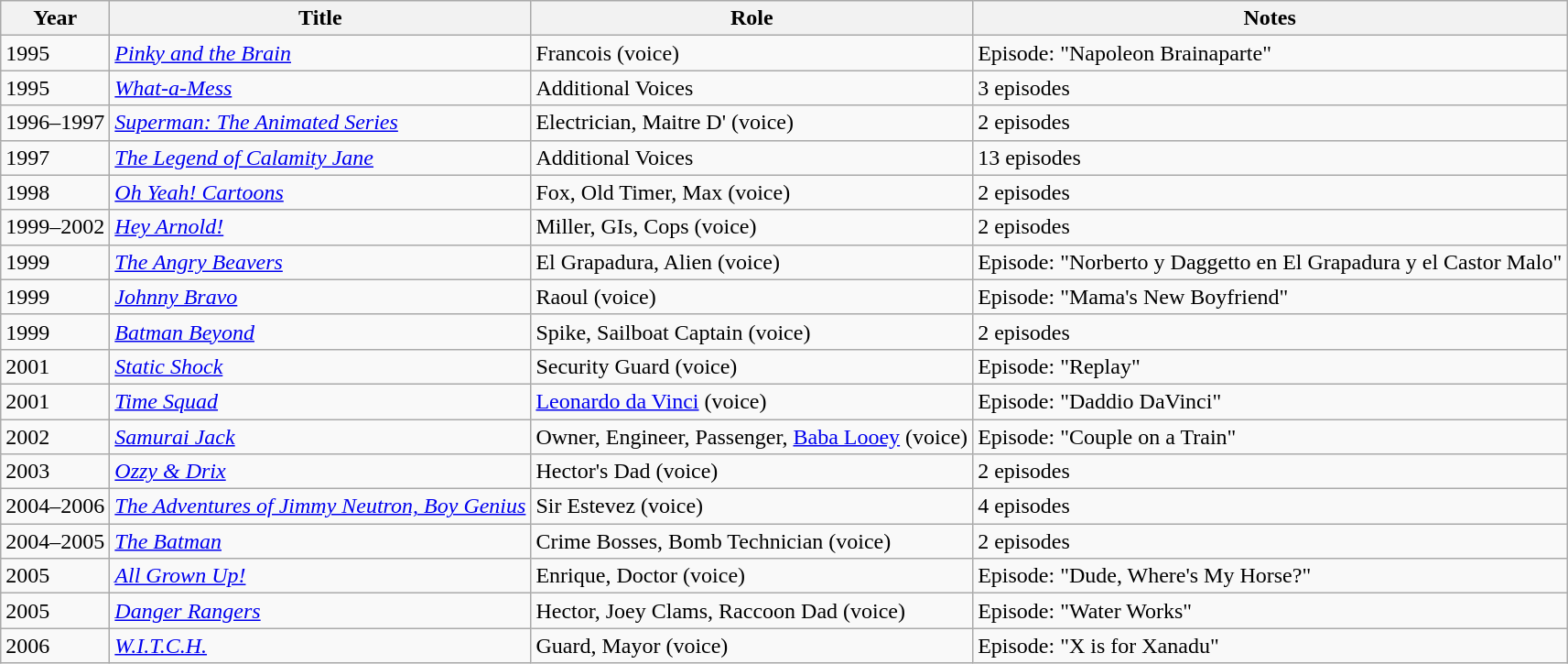<table class="wikitable sortable">
<tr>
<th>Year</th>
<th>Title</th>
<th>Role</th>
<th>Notes</th>
</tr>
<tr>
<td>1995</td>
<td><em><a href='#'>Pinky and the Brain</a></em></td>
<td>Francois (voice)</td>
<td>Episode: "Napoleon Brainaparte"</td>
</tr>
<tr>
<td>1995</td>
<td><em><a href='#'>What-a-Mess</a></em></td>
<td>Additional Voices</td>
<td>3 episodes</td>
</tr>
<tr>
<td>1996–1997</td>
<td><em><a href='#'>Superman: The Animated Series</a></em></td>
<td>Electrician, Maitre D' (voice)</td>
<td>2 episodes</td>
</tr>
<tr>
<td>1997</td>
<td><em><a href='#'>The Legend of Calamity Jane</a></em></td>
<td>Additional Voices</td>
<td>13 episodes</td>
</tr>
<tr>
<td>1998</td>
<td><em><a href='#'>Oh Yeah! Cartoons</a></em></td>
<td>Fox, Old Timer, Max (voice)</td>
<td>2 episodes</td>
</tr>
<tr>
<td>1999–2002</td>
<td><em><a href='#'>Hey Arnold!</a></em></td>
<td>Miller, GIs, Cops (voice)</td>
<td>2 episodes</td>
</tr>
<tr>
<td>1999</td>
<td><em><a href='#'>The Angry Beavers</a></em></td>
<td>El Grapadura, Alien (voice)</td>
<td>Episode: "Norberto y Daggetto en El Grapadura y el Castor Malo"</td>
</tr>
<tr>
<td>1999</td>
<td><em><a href='#'>Johnny Bravo</a></em></td>
<td>Raoul (voice)</td>
<td>Episode: "Mama's New Boyfriend"</td>
</tr>
<tr>
<td>1999</td>
<td><em><a href='#'>Batman Beyond</a></em></td>
<td>Spike, Sailboat Captain (voice)</td>
<td>2 episodes</td>
</tr>
<tr>
<td>2001</td>
<td><em><a href='#'>Static Shock</a></em></td>
<td>Security Guard (voice)</td>
<td>Episode: "Replay"</td>
</tr>
<tr>
<td>2001</td>
<td><em><a href='#'>Time Squad</a></em></td>
<td><a href='#'>Leonardo da Vinci</a> (voice)</td>
<td>Episode: "Daddio DaVinci"</td>
</tr>
<tr>
<td>2002</td>
<td><em><a href='#'>Samurai Jack</a></em></td>
<td>Owner, Engineer, Passenger, <a href='#'>Baba Looey</a> (voice)</td>
<td>Episode: "Couple on a Train"</td>
</tr>
<tr>
<td>2003</td>
<td><em><a href='#'>Ozzy & Drix</a></em></td>
<td>Hector's Dad (voice)</td>
<td>2 episodes</td>
</tr>
<tr>
<td>2004–2006</td>
<td><em><a href='#'>The Adventures of Jimmy Neutron, Boy Genius</a></em></td>
<td>Sir Estevez (voice)</td>
<td>4 episodes</td>
</tr>
<tr>
<td>2004–2005</td>
<td><em><a href='#'>The Batman</a></em></td>
<td>Crime Bosses, Bomb Technician (voice)</td>
<td>2 episodes</td>
</tr>
<tr>
<td>2005</td>
<td><em><a href='#'>All Grown Up!</a></em></td>
<td>Enrique, Doctor (voice)</td>
<td>Episode: "Dude, Where's My Horse?"</td>
</tr>
<tr>
<td>2005</td>
<td><em><a href='#'>Danger Rangers</a></em></td>
<td>Hector, Joey Clams, Raccoon Dad (voice)</td>
<td>Episode: "Water Works"</td>
</tr>
<tr>
<td>2006</td>
<td><em><a href='#'>W.I.T.C.H.</a></em></td>
<td>Guard, Mayor (voice)</td>
<td>Episode: "X is for Xanadu"</td>
</tr>
</table>
